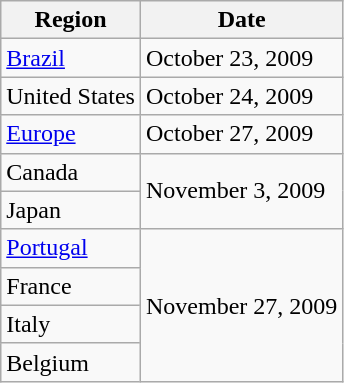<table class="wikitable">
<tr>
<th>Region</th>
<th>Date</th>
</tr>
<tr>
<td><a href='#'>Brazil</a></td>
<td rowspan="1">October 23, 2009</td>
</tr>
<tr>
<td>United States</td>
<td rowspan="1">October 24, 2009</td>
</tr>
<tr>
<td><a href='#'>Europe</a></td>
<td rowspan="1">October 27, 2009</td>
</tr>
<tr>
<td>Canada</td>
<td rowspan="2">November 3, 2009</td>
</tr>
<tr>
<td>Japan</td>
</tr>
<tr>
<td><a href='#'>Portugal</a></td>
<td rowspan="4">November 27, 2009</td>
</tr>
<tr>
<td>France</td>
</tr>
<tr>
<td>Italy</td>
</tr>
<tr>
<td>Belgium</td>
</tr>
</table>
